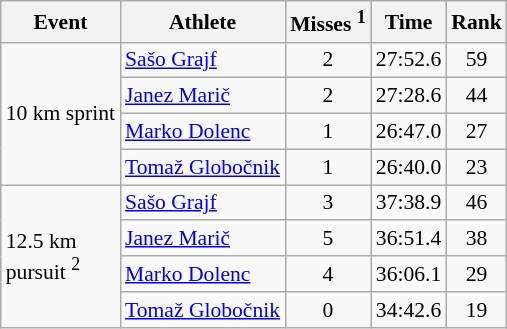<table class="wikitable" style="font-size:90%">
<tr>
<th>Event</th>
<th>Athlete</th>
<th>Misses <sup>1</sup></th>
<th>Time</th>
<th>Rank</th>
</tr>
<tr>
<td rowspan="4">10 km sprint</td>
<td><a href='#'>Sašo Grajf</a></td>
<td align="center">2</td>
<td align="center">27:52.6</td>
<td align="center">59</td>
</tr>
<tr>
<td><a href='#'>Janez Marič</a></td>
<td align="center">2</td>
<td align="center">27:28.6</td>
<td align="center">44</td>
</tr>
<tr>
<td><a href='#'>Marko Dolenc</a></td>
<td align="center">1</td>
<td align="center">26:47.0</td>
<td align="center">27</td>
</tr>
<tr>
<td><a href='#'>Tomaž Globočnik</a></td>
<td align="center">1</td>
<td align="center">26:40.0</td>
<td align="center">23</td>
</tr>
<tr>
<td rowspan="4">12.5 km <br> pursuit <sup>2</sup></td>
<td><a href='#'>Sašo Grajf</a></td>
<td align="center">3</td>
<td align="center">37:38.9</td>
<td align="center">46</td>
</tr>
<tr>
<td><a href='#'>Janez Marič</a></td>
<td align="center">5</td>
<td align="center">36:51.4</td>
<td align="center">38</td>
</tr>
<tr>
<td><a href='#'>Marko Dolenc</a></td>
<td align="center">4</td>
<td align="center">36:06.1</td>
<td align="center">29</td>
</tr>
<tr>
<td><a href='#'>Tomaž Globočnik</a></td>
<td align="center">0</td>
<td align="center">34:42.6</td>
<td align="center">19</td>
</tr>
</table>
